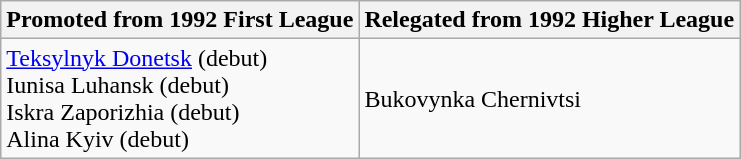<table class="wikitable">
<tr>
<th>Promoted from 1992 First League</th>
<th>Relegated from 1992 Higher League</th>
</tr>
<tr>
<td><a href='#'>Teksylnyk Donetsk</a> (debut)<br>Iunisa Luhansk (debut)<br>Iskra Zaporizhia (debut)<br>Alina Kyiv (debut)</td>
<td>Bukovynka Chernivtsi </td>
</tr>
</table>
